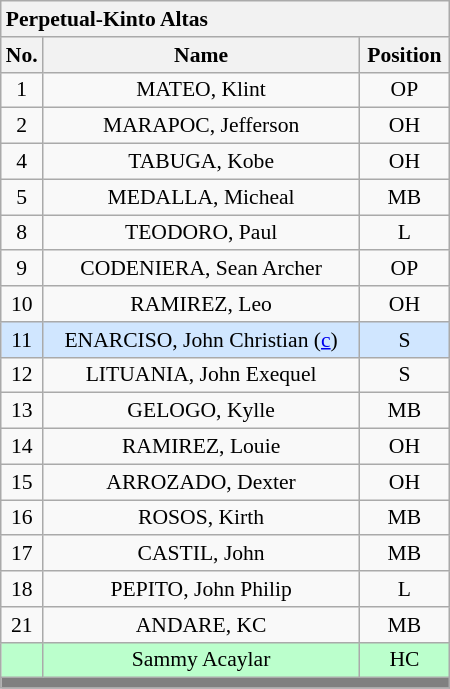<table class='wikitable mw-collapsible mw-collapsed' style='text-align: center; font-size: 90%; width: 300px; border: none;'>
<tr>
<th style='text-align: left;' colspan=3>Perpetual-Kinto Altas</th>
</tr>
<tr>
<th style="width:7%">No.</th>
<th>Name</th>
<th style="width:20%">Position</th>
</tr>
<tr>
<td>1</td>
<td>MATEO, Klint</td>
<td>OP</td>
</tr>
<tr>
<td>2</td>
<td>MARAPOC, Jefferson</td>
<td>OH</td>
</tr>
<tr>
<td>4</td>
<td>TABUGA, Kobe</td>
<td>OH</td>
</tr>
<tr>
<td>5</td>
<td>MEDALLA, Micheal</td>
<td>MB</td>
</tr>
<tr>
<td>8</td>
<td>TEODORO, Paul</td>
<td>L</td>
</tr>
<tr>
<td>9</td>
<td>CODENIERA, Sean Archer</td>
<td>OP</td>
</tr>
<tr>
<td>10</td>
<td>RAMIREZ, Leo</td>
<td>OH</td>
</tr>
<tr bgcolor=#DOE6FF>
<td>11</td>
<td>ENARCISO, John Christian (<a href='#'>c</a>)</td>
<td>S</td>
</tr>
<tr>
<td>12</td>
<td>LITUANIA, John Exequel</td>
<td>S</td>
</tr>
<tr>
<td>13</td>
<td>GELOGO, Kylle</td>
<td>MB</td>
</tr>
<tr>
<td>14</td>
<td>RAMIREZ, Louie</td>
<td>OH</td>
</tr>
<tr>
<td>15</td>
<td>ARROZADO, Dexter</td>
<td>OH</td>
</tr>
<tr>
<td>16</td>
<td>ROSOS, Kirth</td>
<td>MB</td>
</tr>
<tr>
<td>17</td>
<td>CASTIL, John</td>
<td>MB</td>
</tr>
<tr>
<td>18</td>
<td>PEPITO, John Philip</td>
<td>L</td>
</tr>
<tr>
<td>21</td>
<td>ANDARE, KC</td>
<td>MB</td>
</tr>
<tr bgcolor=#BBFFCC>
<td></td>
<td>Sammy Acaylar</td>
<td>HC</td>
</tr>
<tr>
<th style='background: grey;' colspan=3></th>
</tr>
</table>
